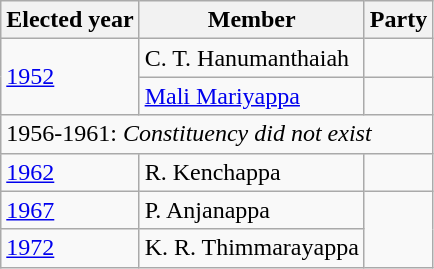<table class="wikitable sortable">
<tr>
<th>Elected year</th>
<th>Member</th>
<th colspan=2>Party</th>
</tr>
<tr>
<td rowspan="2"><a href='#'>1952</a></td>
<td>C. T. Hanumanthaiah</td>
<td></td>
</tr>
<tr>
<td><a href='#'>Mali Mariyappa</a></td>
</tr>
<tr>
<td colspan=4>1956-1961: <em>Constituency did not exist</em></td>
</tr>
<tr>
<td><a href='#'>1962</a></td>
<td>R. Kenchappa</td>
<td></td>
</tr>
<tr>
<td><a href='#'>1967</a></td>
<td>P. Anjanappa</td>
</tr>
<tr>
<td><a href='#'>1972</a></td>
<td>K. R. Thimmarayappa</td>
</tr>
</table>
